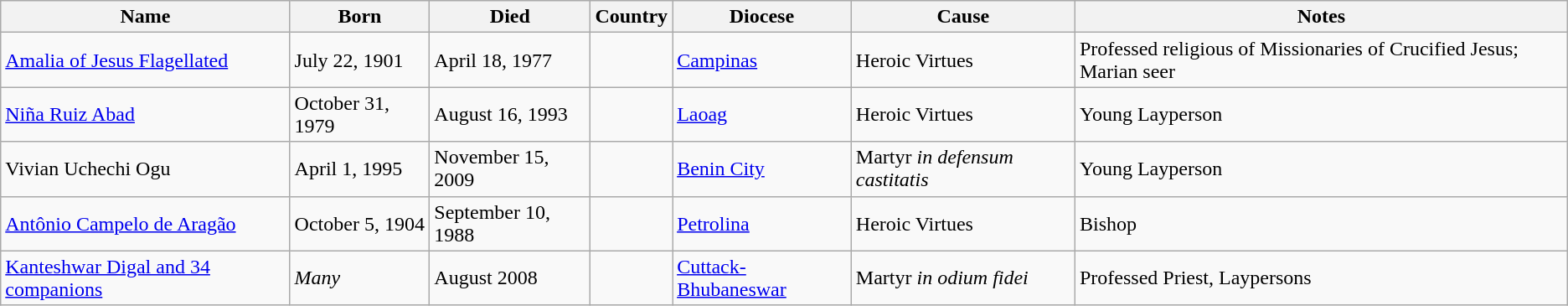<table class="wikitable sortable">
<tr>
<th>Name</th>
<th>Born</th>
<th>Died</th>
<th>Country</th>
<th>Diocese</th>
<th>Cause</th>
<th>Notes</th>
</tr>
<tr>
<td><a href='#'>Amalia of Jesus Flagellated</a></td>
<td>July 22, 1901</td>
<td>April 18, 1977</td>
<td></td>
<td><a href='#'>Campinas</a></td>
<td>Heroic Virtues</td>
<td>Professed religious of Missionaries of Crucified Jesus; Marian seer</td>
</tr>
<tr>
<td><a href='#'>Niña Ruiz Abad</a></td>
<td>October 31, 1979</td>
<td>August 16, 1993</td>
<td></td>
<td><a href='#'>Laoag</a></td>
<td>Heroic Virtues</td>
<td>Young Layperson</td>
</tr>
<tr>
<td>Vivian Uchechi Ogu</td>
<td>April 1, 1995</td>
<td>November 15, 2009</td>
<td></td>
<td><a href='#'>Benin City</a></td>
<td>Martyr <em>in defensum castitatis</em></td>
<td>Young Layperson</td>
</tr>
<tr>
<td><a href='#'>Antônio Campelo de Aragão</a></td>
<td>October 5, 1904</td>
<td>September 10, 1988</td>
<td></td>
<td><a href='#'>Petrolina</a></td>
<td>Heroic Virtues</td>
<td>Bishop</td>
</tr>
<tr>
<td><a href='#'>Kanteshwar Digal and 34 companions</a></td>
<td><em>Many</em></td>
<td>August 2008</td>
<td></td>
<td><a href='#'>Cuttack-Bhubaneswar</a></td>
<td>Martyr <em>in odium fidei</em></td>
<td>Professed Priest, Laypersons</td>
</tr>
</table>
